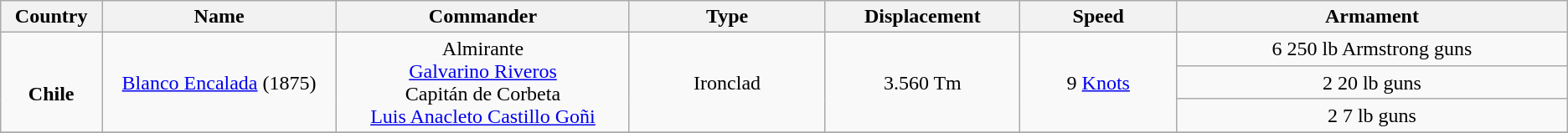<table class="wikitable" border="1">
<tr>
<th width="5%">Country</th>
<th width="12%">Name</th>
<th width="15%">Commander</th>
<th width="10%">Type</th>
<th width="10%">Displacement</th>
<th width="8%">Speed</th>
<th width="20%">Armament</th>
</tr>
<tr>
<td align="center" rowspan="3"><br><strong>Chile</strong></td>
<td align="center" rowspan="3"><a href='#'>Blanco Encalada</a> (1875)</td>
<td align="center" rowspan="3">Almirante<br><a href='#'>Galvarino Riveros</a> <br>Capitán de Corbeta <br><a href='#'>Luis Anacleto Castillo Goñi</a></td>
<td align="center" rowspan="3">Ironclad</td>
<td align="center" rowspan="3">3.560 Tm</td>
<td align="center" rowspan="3">9 <a href='#'>Knots</a></td>
<td align="center">6 250 lb Armstrong guns</td>
</tr>
<tr>
<td align="center">2 20 lb guns</td>
</tr>
<tr>
<td align="center">2 7 lb guns</td>
</tr>
<tr>
</tr>
</table>
